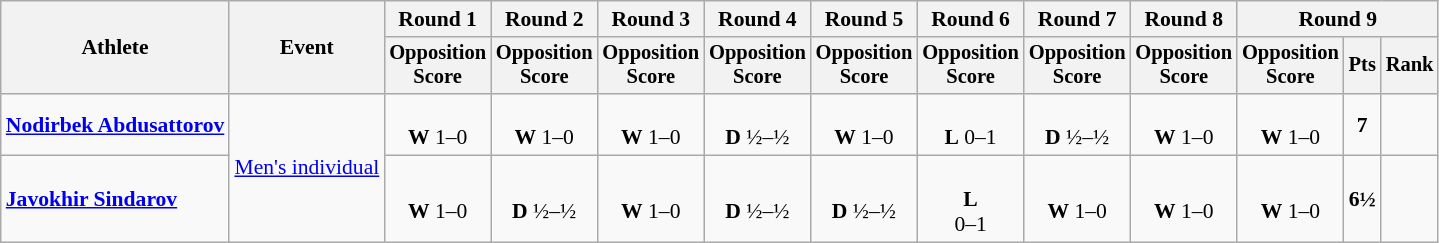<table class=wikitable style="font-size:90%; text-align:center;">
<tr>
<th rowspan="2">Athlete</th>
<th rowspan="2">Event</th>
<th>Round 1</th>
<th>Round 2</th>
<th>Round 3</th>
<th>Round 4</th>
<th>Round 5</th>
<th>Round 6</th>
<th>Round 7</th>
<th>Round 8</th>
<th colspan=3>Round 9</th>
</tr>
<tr style="font-size:95%">
<th>Opposition<br>Score</th>
<th>Opposition<br>Score</th>
<th>Opposition<br>Score</th>
<th>Opposition<br>Score</th>
<th>Opposition<br>Score</th>
<th>Opposition<br>Score</th>
<th>Opposition<br>Score</th>
<th>Opposition<br>Score</th>
<th>Opposition<br>Score</th>
<th>Pts</th>
<th>Rank</th>
</tr>
<tr>
<td align=left><strong><a href='#'>Nodirbek Abdusattorov</a></strong></td>
<td align=left rowspan=2><a href='#'>Men's individual</a></td>
<td><br><strong>W</strong> 1–0</td>
<td><br><strong>W</strong> 1–0</td>
<td><br><strong>W</strong> 1–0</td>
<td><br><strong>D</strong> ½–½</td>
<td><br><strong>W</strong> 1–0</td>
<td><br><strong>L</strong> 0–1</td>
<td><br><strong>D</strong> ½–½</td>
<td><br><strong>W</strong> 1–0</td>
<td><br><strong>W</strong> 1–0</td>
<td><strong>7</strong></td>
<td></td>
</tr>
<tr>
<td align=left><strong><a href='#'>Javokhir Sindarov</a></strong></td>
<td><br><strong>W</strong> 1–0</td>
<td><br><strong>D</strong> ½–½</td>
<td><br><strong>W</strong> 1–0</td>
<td><br><strong>D</strong> ½–½</td>
<td><br><strong>D</strong> ½–½</td>
<td><br> <strong>L</strong><br>0–1</td>
<td><br><strong>W</strong> 1–0</td>
<td><br><strong>W</strong> 1–0</td>
<td><br><strong>W</strong> 1–0</td>
<td><strong>6½</strong></td>
<td></td>
</tr>
</table>
